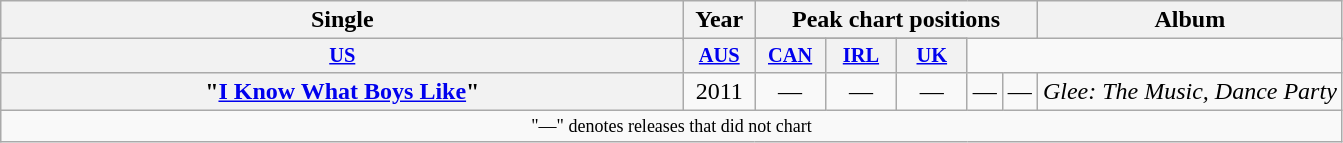<table class="wikitable plainrowheaders" style="text-align:center;">
<tr>
<th scope="col" rowspan="2" style="width:28em;">Single</th>
<th scope="col" rowspan="2">Year</th>
<th scope="col" colspan="5">Peak chart positions</th>
<th scope="col" rowspan="2">Album</th>
</tr>
<tr>
</tr>
<tr>
<th scope="col" style="width:3em;font-size:85%;"><a href='#'>US</a></th>
<th scope="col" style="width:3em;font-size:85%;"><a href='#'>AUS</a></th>
<th scope="col" style="width:3em;font-size:85%;"><a href='#'>CAN</a></th>
<th scope="col" style="width:3em;font-size:85%;"><a href='#'>IRL</a></th>
<th scope="col" style="width:3em;font-size:85%;"><a href='#'>UK</a></th>
</tr>
<tr>
<th scope="row">"<a href='#'>I Know What Boys Like</a>"</th>
<td>2011</td>
<td>—</td>
<td>—</td>
<td>—</td>
<td>—</td>
<td>—</td>
<td><em>Glee: The Music, Dance Party</em></td>
</tr>
<tr>
<td colspan="8" style="font-size:9pt">"—" denotes releases that did not chart</td>
</tr>
</table>
